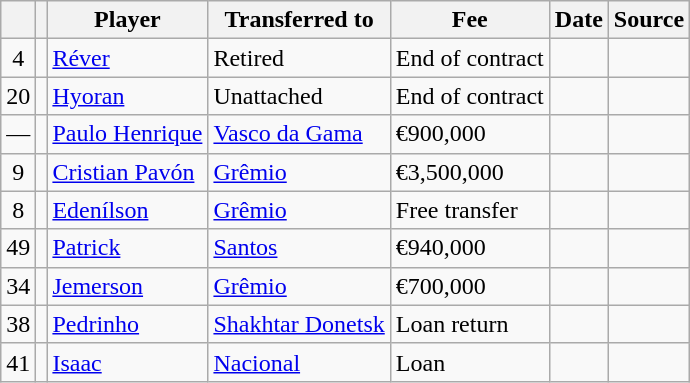<table class="wikitable plainrowheaders sortable">
<tr>
<th></th>
<th></th>
<th>Player</th>
<th>Transferred to</th>
<th>Fee</th>
<th>Date</th>
<th>Source</th>
</tr>
<tr>
<td align=center>4</td>
<td align=center></td>
<td> <a href='#'>Réver</a></td>
<td>Retired</td>
<td>End of contract</td>
<td></td>
<td align=center></td>
</tr>
<tr>
<td align=center>20</td>
<td align=center></td>
<td> <a href='#'>Hyoran</a></td>
<td>Unattached</td>
<td>End of contract</td>
<td></td>
<td align=center></td>
</tr>
<tr>
<td align=center>—</td>
<td align=center></td>
<td> <a href='#'>Paulo Henrique</a></td>
<td><a href='#'>Vasco da Gama</a></td>
<td>€900,000</td>
<td></td>
<td align=center></td>
</tr>
<tr>
<td align=center>9</td>
<td align=center></td>
<td> <a href='#'>Cristian Pavón</a></td>
<td><a href='#'>Grêmio</a></td>
<td>€3,500,000</td>
<td></td>
<td align=center></td>
</tr>
<tr>
<td align=center>8</td>
<td align=center></td>
<td> <a href='#'>Edenílson</a></td>
<td><a href='#'>Grêmio</a></td>
<td>Free transfer</td>
<td></td>
<td align=center></td>
</tr>
<tr>
<td align=center>49</td>
<td align=center></td>
<td> <a href='#'>Patrick</a></td>
<td><a href='#'>Santos</a></td>
<td>€940,000</td>
<td></td>
<td align=center></td>
</tr>
<tr>
<td align=center>34</td>
<td align=center></td>
<td> <a href='#'>Jemerson</a></td>
<td><a href='#'>Grêmio</a></td>
<td>€700,000</td>
<td></td>
<td align=center></td>
</tr>
<tr>
<td align=center>38</td>
<td align=center></td>
<td> <a href='#'>Pedrinho</a></td>
<td> <a href='#'>Shakhtar Donetsk</a></td>
<td>Loan  return</td>
<td></td>
<td align=center></td>
</tr>
<tr>
<td align=center>41</td>
<td align=center></td>
<td> <a href='#'>Isaac</a></td>
<td> <a href='#'>Nacional</a></td>
<td>Loan</td>
<td></td>
<td align=center></td>
</tr>
</table>
